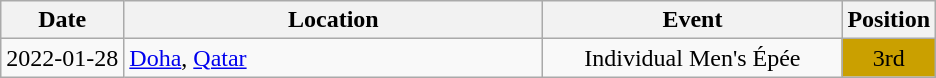<table class="wikitable" style="text-align:center;">
<tr>
<th>Date</th>
<th style="width:17em">Location</th>
<th style="width:12em">Event</th>
<th>Position</th>
</tr>
<tr>
<td>2022-01-28</td>
<td rowspan="1" align="left"> <a href='#'>Doha</a>, <a href='#'>Qatar</a></td>
<td>Individual Men's Épée</td>
<td bgcolor="caramel">3rd</td>
</tr>
</table>
